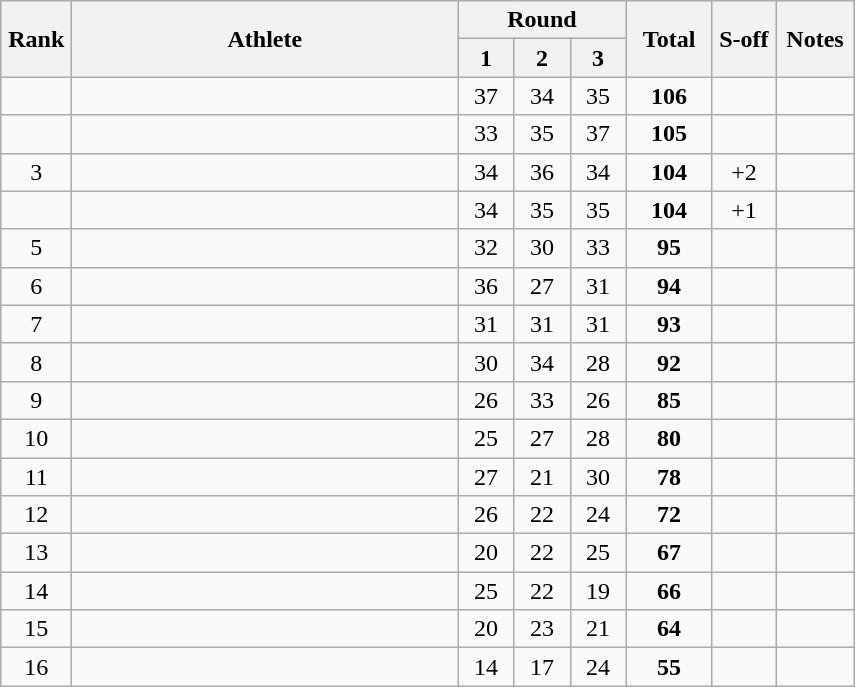<table class="wikitable" style="text-align:center">
<tr>
<th rowspan=2 width=40>Rank</th>
<th rowspan=2 width=250>Athlete</th>
<th colspan=3>Round</th>
<th rowspan=2 width=50>Total</th>
<th rowspan=2 width=35>S-off</th>
<th rowspan=2 width=45>Notes</th>
</tr>
<tr>
<th width=30>1</th>
<th width=30>2</th>
<th width=30>3</th>
</tr>
<tr>
<td></td>
<td align=left></td>
<td>37</td>
<td>34</td>
<td>35</td>
<td><strong>106</strong></td>
<td></td>
<td></td>
</tr>
<tr>
<td></td>
<td align=left></td>
<td>33</td>
<td>35</td>
<td>37</td>
<td><strong>105</strong></td>
<td></td>
<td></td>
</tr>
<tr>
<td>3</td>
<td align=left></td>
<td>34</td>
<td>36</td>
<td>34</td>
<td><strong>104</strong></td>
<td>+2</td>
<td></td>
</tr>
<tr>
<td></td>
<td align=left></td>
<td>34</td>
<td>35</td>
<td>35</td>
<td><strong>104</strong></td>
<td>+1</td>
<td></td>
</tr>
<tr>
<td>5</td>
<td align=left></td>
<td>32</td>
<td>30</td>
<td>33</td>
<td><strong>95</strong></td>
<td></td>
<td></td>
</tr>
<tr>
<td>6</td>
<td align=left></td>
<td>36</td>
<td>27</td>
<td>31</td>
<td><strong>94</strong></td>
<td></td>
<td></td>
</tr>
<tr>
<td>7</td>
<td align=left></td>
<td>31</td>
<td>31</td>
<td>31</td>
<td><strong>93</strong></td>
<td></td>
<td></td>
</tr>
<tr>
<td>8</td>
<td align=left></td>
<td>30</td>
<td>34</td>
<td>28</td>
<td><strong>92</strong></td>
<td></td>
<td></td>
</tr>
<tr>
<td>9</td>
<td align=left></td>
<td>26</td>
<td>33</td>
<td>26</td>
<td><strong>85</strong></td>
<td></td>
<td></td>
</tr>
<tr>
<td>10</td>
<td align=left></td>
<td>25</td>
<td>27</td>
<td>28</td>
<td><strong>80</strong></td>
<td></td>
<td></td>
</tr>
<tr>
<td>11</td>
<td align=left></td>
<td>27</td>
<td>21</td>
<td>30</td>
<td><strong>78</strong></td>
<td></td>
<td></td>
</tr>
<tr>
<td>12</td>
<td align=left></td>
<td>26</td>
<td>22</td>
<td>24</td>
<td><strong>72</strong></td>
<td></td>
<td></td>
</tr>
<tr>
<td>13</td>
<td align=left></td>
<td>20</td>
<td>22</td>
<td>25</td>
<td><strong>67</strong></td>
<td></td>
<td></td>
</tr>
<tr>
<td>14</td>
<td align=left></td>
<td>25</td>
<td>22</td>
<td>19</td>
<td><strong>66</strong></td>
<td></td>
<td></td>
</tr>
<tr>
<td>15</td>
<td align=left></td>
<td>20</td>
<td>23</td>
<td>21</td>
<td><strong>64</strong></td>
<td></td>
<td></td>
</tr>
<tr>
<td>16</td>
<td align=left></td>
<td>14</td>
<td>17</td>
<td>24</td>
<td><strong>55</strong></td>
<td></td>
<td></td>
</tr>
</table>
